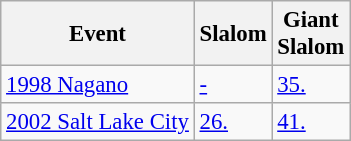<table class=wikitable style="font-size:95%;" style="text-align:center">
<tr>
<th>Event</th>
<th>Slalom</th>
<th>Giant<br>Slalom</th>
</tr>
<tr>
<td><a href='#'>1998 Nagano</a></td>
<td><a href='#'>-</a></td>
<td><a href='#'>35.</a></td>
</tr>
<tr>
<td><a href='#'>2002 Salt Lake City</a></td>
<td><a href='#'>26.</a></td>
<td><a href='#'>41.</a></td>
</tr>
</table>
